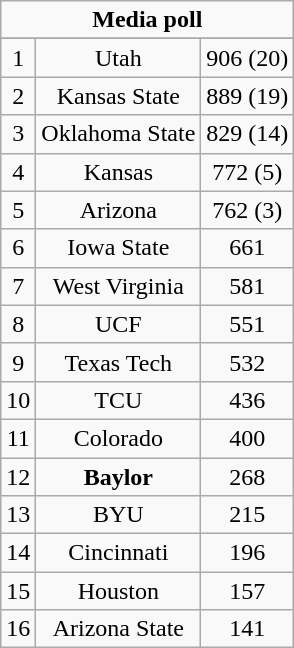<table class="wikitable">
<tr align="center">
<td align="center" Colspan="3"><strong>Media poll</strong></td>
</tr>
<tr align="center">
</tr>
<tr align="center">
<td>1</td>
<td>Utah</td>
<td>906 (20)</td>
</tr>
<tr align="center">
<td>2</td>
<td>Kansas State</td>
<td>889 (19)</td>
</tr>
<tr align="center">
<td>3</td>
<td>Oklahoma State</td>
<td>829 (14)</td>
</tr>
<tr align="center">
<td>4</td>
<td>Kansas</td>
<td>772 (5)</td>
</tr>
<tr align="center">
<td>5</td>
<td>Arizona</td>
<td>762 (3)</td>
</tr>
<tr align="center">
<td>6</td>
<td>Iowa State</td>
<td>661</td>
</tr>
<tr align="center">
<td>7</td>
<td>West Virginia</td>
<td>581</td>
</tr>
<tr align="center">
<td>8</td>
<td>UCF</td>
<td>551</td>
</tr>
<tr align="center">
<td>9</td>
<td>Texas Tech</td>
<td>532</td>
</tr>
<tr align="center">
<td>10</td>
<td>TCU</td>
<td>436</td>
</tr>
<tr align="center">
<td>11</td>
<td>Colorado</td>
<td>400</td>
</tr>
<tr align="center">
<td>12</td>
<td><strong>Baylor</strong></td>
<td>268</td>
</tr>
<tr align="center">
<td>13</td>
<td>BYU</td>
<td>215</td>
</tr>
<tr align="center">
<td>14</td>
<td>Cincinnati</td>
<td>196</td>
</tr>
<tr align="center">
<td>15</td>
<td>Houston</td>
<td>157</td>
</tr>
<tr align="center">
<td>16</td>
<td>Arizona State</td>
<td>141</td>
</tr>
</table>
